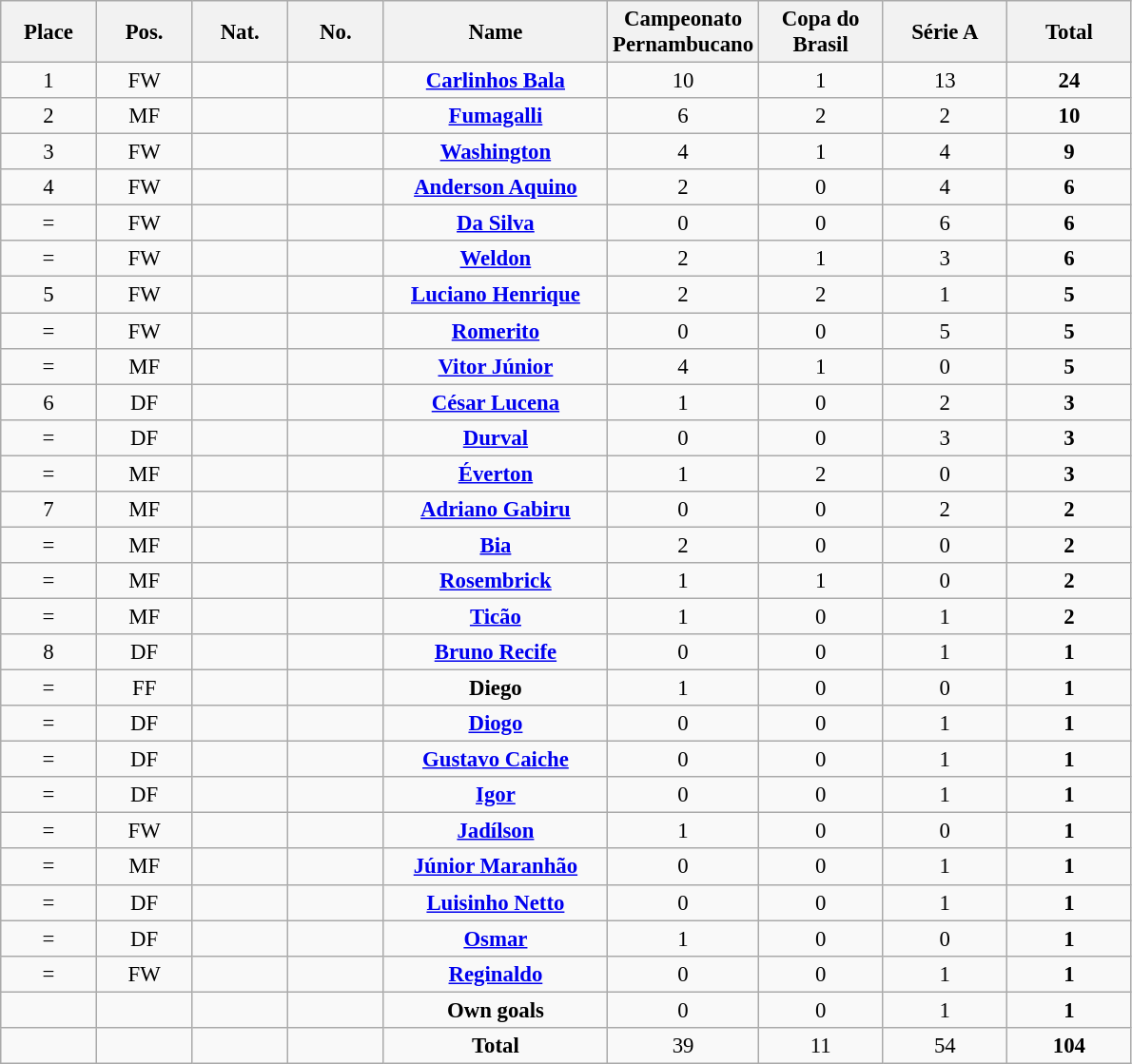<table class="wikitable" style="font-size: 95%; text-align: center;">
<tr>
<th width=60>Place</th>
<th width=60>Pos.</th>
<th width=60>Nat.</th>
<th width=60>No.</th>
<th width=150>Name</th>
<th width=80>Campeonato Pernambucano</th>
<th width=80>Copa do Brasil</th>
<th width=80>Série A</th>
<th width=80>Total</th>
</tr>
<tr>
<td>1</td>
<td>FW</td>
<td></td>
<td></td>
<td><strong><a href='#'>Carlinhos Bala</a></strong></td>
<td>10</td>
<td>1</td>
<td>13</td>
<td><strong>24</strong></td>
</tr>
<tr>
<td>2</td>
<td>MF</td>
<td></td>
<td></td>
<td><strong><a href='#'>Fumagalli</a></strong></td>
<td>6</td>
<td>2</td>
<td>2</td>
<td><strong>10</strong></td>
</tr>
<tr>
<td>3</td>
<td>FW</td>
<td></td>
<td></td>
<td><strong><a href='#'>Washington</a></strong></td>
<td>4</td>
<td>1</td>
<td>4</td>
<td><strong>9</strong></td>
</tr>
<tr>
<td>4</td>
<td>FW</td>
<td></td>
<td></td>
<td><strong><a href='#'>Anderson Aquino</a></strong></td>
<td>2</td>
<td>0</td>
<td>4</td>
<td><strong>6</strong></td>
</tr>
<tr>
<td>=</td>
<td>FW</td>
<td></td>
<td></td>
<td><strong><a href='#'>Da Silva</a></strong></td>
<td>0</td>
<td>0</td>
<td>6</td>
<td><strong>6</strong></td>
</tr>
<tr>
<td>=</td>
<td>FW</td>
<td></td>
<td></td>
<td><strong><a href='#'>Weldon</a></strong></td>
<td>2</td>
<td>1</td>
<td>3</td>
<td><strong>6</strong></td>
</tr>
<tr>
<td>5</td>
<td>FW</td>
<td></td>
<td></td>
<td><strong><a href='#'>Luciano Henrique</a></strong></td>
<td>2</td>
<td>2</td>
<td>1</td>
<td><strong>5</strong></td>
</tr>
<tr>
<td>=</td>
<td>FW</td>
<td></td>
<td></td>
<td><strong><a href='#'>Romerito</a></strong></td>
<td>0</td>
<td>0</td>
<td>5</td>
<td><strong>5</strong></td>
</tr>
<tr>
<td>=</td>
<td>MF</td>
<td></td>
<td></td>
<td><strong><a href='#'>Vitor Júnior</a></strong></td>
<td>4</td>
<td>1</td>
<td>0</td>
<td><strong>5</strong></td>
</tr>
<tr>
<td>6</td>
<td>DF</td>
<td></td>
<td></td>
<td><strong><a href='#'>César Lucena</a></strong></td>
<td>1</td>
<td>0</td>
<td>2</td>
<td><strong>3</strong></td>
</tr>
<tr>
<td>=</td>
<td>DF</td>
<td></td>
<td></td>
<td><strong><a href='#'>Durval</a></strong></td>
<td>0</td>
<td>0</td>
<td>3</td>
<td><strong>3</strong></td>
</tr>
<tr>
<td>=</td>
<td>MF</td>
<td></td>
<td></td>
<td><strong><a href='#'>Éverton</a></strong></td>
<td>1</td>
<td>2</td>
<td>0</td>
<td><strong>3</strong></td>
</tr>
<tr>
<td>7</td>
<td>MF</td>
<td></td>
<td></td>
<td><strong><a href='#'>Adriano Gabiru</a></strong></td>
<td>0</td>
<td>0</td>
<td>2</td>
<td><strong>2</strong></td>
</tr>
<tr>
<td>=</td>
<td>MF</td>
<td></td>
<td></td>
<td><strong><a href='#'>Bia</a></strong></td>
<td>2</td>
<td>0</td>
<td>0</td>
<td><strong>2</strong></td>
</tr>
<tr>
<td>=</td>
<td>MF</td>
<td></td>
<td></td>
<td><strong><a href='#'>Rosembrick</a></strong></td>
<td>1</td>
<td>1</td>
<td>0</td>
<td><strong>2</strong></td>
</tr>
<tr>
<td>=</td>
<td>MF</td>
<td></td>
<td></td>
<td><strong><a href='#'>Ticão</a></strong></td>
<td>1</td>
<td>0</td>
<td>1</td>
<td><strong>2</strong></td>
</tr>
<tr>
<td>8</td>
<td>DF</td>
<td></td>
<td></td>
<td><strong><a href='#'>Bruno Recife</a></strong></td>
<td>0</td>
<td>0</td>
<td>1</td>
<td><strong>1</strong></td>
</tr>
<tr>
<td>=</td>
<td>FF</td>
<td></td>
<td></td>
<td><strong>Diego</strong></td>
<td>1</td>
<td>0</td>
<td>0</td>
<td><strong>1</strong></td>
</tr>
<tr>
<td>=</td>
<td>DF</td>
<td></td>
<td></td>
<td><strong><a href='#'>Diogo</a></strong></td>
<td>0</td>
<td>0</td>
<td>1</td>
<td><strong>1</strong></td>
</tr>
<tr>
<td>=</td>
<td>DF</td>
<td></td>
<td></td>
<td><strong><a href='#'>Gustavo Caiche</a></strong></td>
<td>0</td>
<td>0</td>
<td>1</td>
<td><strong>1</strong></td>
</tr>
<tr>
<td>=</td>
<td>DF</td>
<td></td>
<td></td>
<td><strong><a href='#'>Igor</a></strong></td>
<td>0</td>
<td>0</td>
<td>1</td>
<td><strong>1</strong></td>
</tr>
<tr>
<td>=</td>
<td>FW</td>
<td></td>
<td></td>
<td><strong><a href='#'>Jadílson</a></strong></td>
<td>1</td>
<td>0</td>
<td>0</td>
<td><strong>1</strong></td>
</tr>
<tr>
<td>=</td>
<td>MF</td>
<td></td>
<td></td>
<td><strong><a href='#'>Júnior Maranhão</a></strong></td>
<td>0</td>
<td>0</td>
<td>1</td>
<td><strong>1</strong></td>
</tr>
<tr>
<td>=</td>
<td>DF</td>
<td></td>
<td></td>
<td><strong><a href='#'>Luisinho Netto</a></strong></td>
<td>0</td>
<td>0</td>
<td>1</td>
<td><strong>1</strong></td>
</tr>
<tr>
<td>=</td>
<td>DF</td>
<td></td>
<td></td>
<td><strong><a href='#'>Osmar</a></strong></td>
<td>1</td>
<td>0</td>
<td>0</td>
<td><strong>1</strong></td>
</tr>
<tr>
<td>=</td>
<td>FW</td>
<td></td>
<td></td>
<td><strong><a href='#'>Reginaldo</a></strong></td>
<td>0</td>
<td>0</td>
<td>1</td>
<td><strong>1</strong></td>
</tr>
<tr>
<td></td>
<td></td>
<td></td>
<td></td>
<td><strong>Own goals</strong></td>
<td>0</td>
<td>0</td>
<td>1</td>
<td><strong>1</strong></td>
</tr>
<tr>
<td></td>
<td></td>
<td></td>
<td></td>
<td><strong>Total</strong></td>
<td>39</td>
<td>11</td>
<td>54</td>
<td><strong>104</strong></td>
</tr>
</table>
